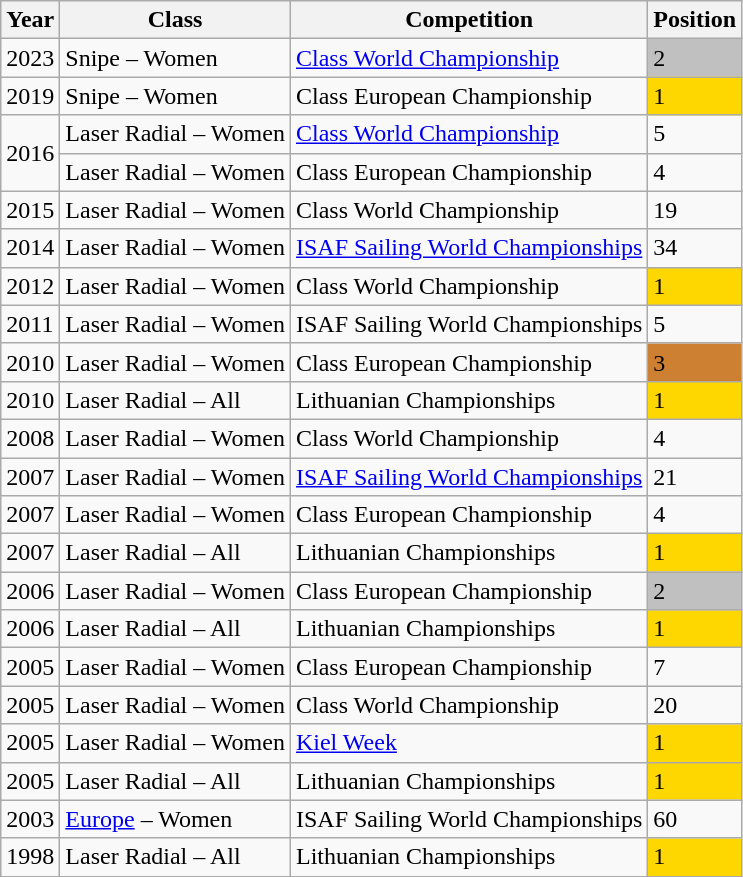<table class=wikitable>
<tr>
<th>Year</th>
<th>Class</th>
<th>Competition</th>
<th>Position</th>
</tr>
<tr>
<td>2023</td>
<td>Snipe – Women</td>
<td><a href='#'>Class World Championship</a></td>
<td style="background: silver ">2</td>
</tr>
<tr>
<td>2019</td>
<td>Snipe – Women</td>
<td>Class European Championship</td>
<td style="background: gold">1</td>
</tr>
<tr>
<td rowspan=2>2016</td>
<td>Laser Radial – Women</td>
<td><a href='#'>Class World Championship</a></td>
<td>5</td>
</tr>
<tr>
<td>Laser Radial – Women</td>
<td>Class European Championship</td>
<td>4</td>
</tr>
<tr>
<td>2015</td>
<td>Laser Radial – Women</td>
<td>Class World Championship</td>
<td>19</td>
</tr>
<tr>
<td>2014</td>
<td>Laser Radial – Women</td>
<td><a href='#'>ISAF Sailing World Championships</a></td>
<td>34</td>
</tr>
<tr>
<td>2012</td>
<td>Laser Radial – Women</td>
<td>Class World Championship</td>
<td style="background: gold">1</td>
</tr>
<tr>
<td>2011</td>
<td>Laser Radial – Women</td>
<td>ISAF Sailing World Championships</td>
<td>5</td>
</tr>
<tr>
<td>2010</td>
<td>Laser Radial – Women</td>
<td>Class European Championship</td>
<td style="background: #CD7F32 ">3</td>
</tr>
<tr>
<td>2010</td>
<td>Laser Radial – All</td>
<td>Lithuanian Championships</td>
<td style="background: gold">1</td>
</tr>
<tr>
<td>2008</td>
<td>Laser Radial – Women</td>
<td>Class World Championship</td>
<td>4</td>
</tr>
<tr>
<td>2007</td>
<td>Laser Radial – Women</td>
<td><a href='#'>ISAF Sailing World Championships</a></td>
<td>21</td>
</tr>
<tr>
<td>2007</td>
<td>Laser Radial – Women</td>
<td>Class European Championship</td>
<td>4</td>
</tr>
<tr>
<td>2007</td>
<td>Laser Radial – All</td>
<td>Lithuanian Championships</td>
<td style="background: gold">1</td>
</tr>
<tr>
<td>2006</td>
<td>Laser Radial – Women</td>
<td>Class European Championship</td>
<td style="background: silver ">2</td>
</tr>
<tr>
<td>2006</td>
<td>Laser Radial – All</td>
<td>Lithuanian Championships</td>
<td style="background: gold">1</td>
</tr>
<tr>
<td>2005</td>
<td>Laser Radial – Women</td>
<td>Class European Championship</td>
<td>7</td>
</tr>
<tr>
<td>2005</td>
<td>Laser Radial – Women</td>
<td>Class World Championship</td>
<td>20</td>
</tr>
<tr>
<td>2005</td>
<td>Laser Radial – Women</td>
<td><a href='#'>Kiel Week</a></td>
<td style="background: gold">1</td>
</tr>
<tr>
<td>2005</td>
<td>Laser Radial – All</td>
<td>Lithuanian Championships</td>
<td style="background: gold">1</td>
</tr>
<tr>
<td>2003</td>
<td><a href='#'>Europe</a> – Women</td>
<td>ISAF Sailing World Championships</td>
<td>60</td>
</tr>
<tr>
<td>1998</td>
<td>Laser Radial – All</td>
<td>Lithuanian Championships</td>
<td style="background: gold">1</td>
</tr>
</table>
